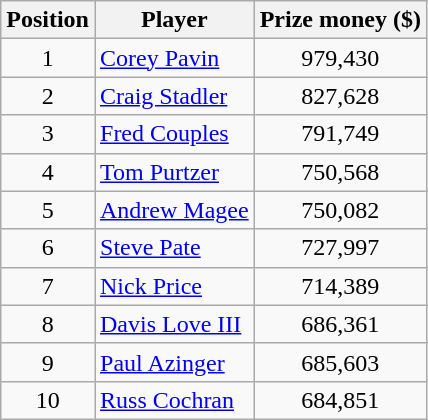<table class="wikitable">
<tr>
<th>Position</th>
<th>Player</th>
<th>Prize money ($)</th>
</tr>
<tr>
<td align=center>1</td>
<td> <a href='#'>Corey Pavin</a></td>
<td align=center>979,430</td>
</tr>
<tr>
<td align=center>2</td>
<td> <a href='#'>Craig Stadler</a></td>
<td align=center>827,628</td>
</tr>
<tr>
<td align=center>3</td>
<td> <a href='#'>Fred Couples</a></td>
<td align=center>791,749</td>
</tr>
<tr>
<td align=center>4</td>
<td> <a href='#'>Tom Purtzer</a></td>
<td align=center>750,568</td>
</tr>
<tr>
<td align=center>5</td>
<td> <a href='#'>Andrew Magee</a></td>
<td align=center>750,082</td>
</tr>
<tr>
<td align=center>6</td>
<td> <a href='#'>Steve Pate</a></td>
<td align=center>727,997</td>
</tr>
<tr>
<td align=center>7</td>
<td> <a href='#'>Nick Price</a></td>
<td align=center>714,389</td>
</tr>
<tr>
<td align=center>8</td>
<td> <a href='#'>Davis Love III</a></td>
<td align=center>686,361</td>
</tr>
<tr>
<td align=center>9</td>
<td> <a href='#'>Paul Azinger</a></td>
<td align=center>685,603</td>
</tr>
<tr>
<td align=center>10</td>
<td> <a href='#'>Russ Cochran</a></td>
<td align=center>684,851</td>
</tr>
</table>
